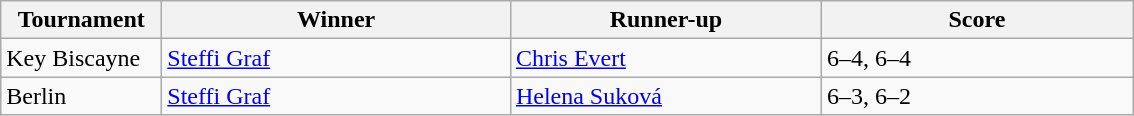<table class="wikitable">
<tr>
<th width=100>Tournament</th>
<th width=225>Winner</th>
<th width=200>Runner-up</th>
<th width=200>Score</th>
</tr>
<tr>
<td>Key Biscayne</td>
<td> <a href='#'>Steffi Graf</a></td>
<td> <a href='#'>Chris Evert</a></td>
<td>6–4, 6–4</td>
</tr>
<tr>
<td>Berlin</td>
<td> <a href='#'>Steffi Graf</a></td>
<td> <a href='#'>Helena Suková</a></td>
<td>6–3, 6–2</td>
</tr>
</table>
